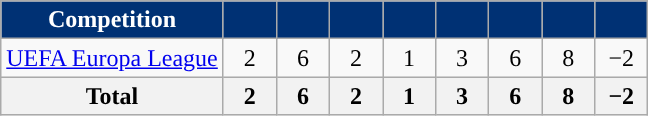<table class="wikitable" style="text-align:center">
<tr>
<th style="background:#003174;color:#ffffff;">Competition</th>
<th style="width:28px;background:#003174;color:#ffffff;"></th>
<th style="width:28px;background:#003174;color:#ffffff;"></th>
<th style="width:28px;background:#003174;color:#ffffff;"></th>
<th style="width:28px;background:#003174;color:#ffffff;"></th>
<th style="width:28px;background:#003174;color:#ffffff;"></th>
<th style="width:28px;background:#003174;color:#ffffff;"></th>
<th style="width:28px;background:#003174;color:#ffffff;"></th>
<th style="width:28px;background:#003174;color:#ffffff;"></th>
</tr>
<tr>
<td align=left><a href='#'>UEFA Europa League</a></td>
<td>2</td>
<td>6</td>
<td>2</td>
<td>1</td>
<td>3</td>
<td>6</td>
<td>8</td>
<td>−2</td>
</tr>
<tr>
<th>Total</th>
<th>2</th>
<th>6</th>
<th>2</th>
<th>1</th>
<th>3</th>
<th>6</th>
<th>8</th>
<th>−2</th>
</tr>
</table>
